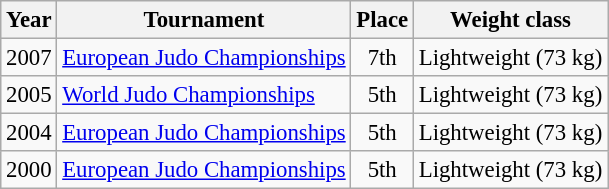<table class="wikitable" style="font-size:95%;">
<tr>
<th>Year</th>
<th>Tournament</th>
<th>Place</th>
<th>Weight class</th>
</tr>
<tr>
<td>2007</td>
<td><a href='#'>European Judo Championships</a></td>
<td align="center">7th</td>
<td>Lightweight (73 kg)</td>
</tr>
<tr>
<td>2005</td>
<td><a href='#'>World Judo Championships</a></td>
<td align="center">5th</td>
<td>Lightweight (73 kg)</td>
</tr>
<tr>
<td>2004</td>
<td><a href='#'>European Judo Championships</a></td>
<td align="center">5th</td>
<td>Lightweight (73 kg)</td>
</tr>
<tr>
<td>2000</td>
<td><a href='#'>European Judo Championships</a></td>
<td align="center">5th</td>
<td>Lightweight (73 kg)</td>
</tr>
</table>
